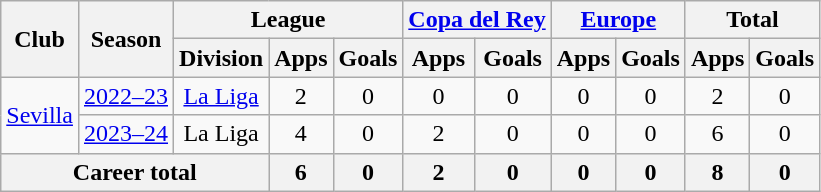<table class="wikitable" style="text-align:center">
<tr>
<th rowspan="2">Club</th>
<th rowspan="2">Season</th>
<th colspan="3">League</th>
<th colspan="2"><a href='#'>Copa del Rey</a></th>
<th colspan="2"><a href='#'>Europe</a></th>
<th colspan="2">Total</th>
</tr>
<tr>
<th>Division</th>
<th>Apps</th>
<th>Goals</th>
<th>Apps</th>
<th>Goals</th>
<th>Apps</th>
<th>Goals</th>
<th>Apps</th>
<th>Goals</th>
</tr>
<tr>
<td rowspan="2"><a href='#'>Sevilla</a></td>
<td><a href='#'>2022–23</a></td>
<td><a href='#'>La Liga</a></td>
<td>2</td>
<td>0</td>
<td>0</td>
<td>0</td>
<td>0</td>
<td>0</td>
<td>2</td>
<td>0</td>
</tr>
<tr>
<td><a href='#'>2023–24</a></td>
<td>La Liga</td>
<td>4</td>
<td>0</td>
<td>2</td>
<td>0</td>
<td>0</td>
<td>0</td>
<td>6</td>
<td>0</td>
</tr>
<tr>
<th colspan="3">Career total</th>
<th>6</th>
<th>0</th>
<th>2</th>
<th>0</th>
<th>0</th>
<th>0</th>
<th>8</th>
<th>0</th>
</tr>
</table>
